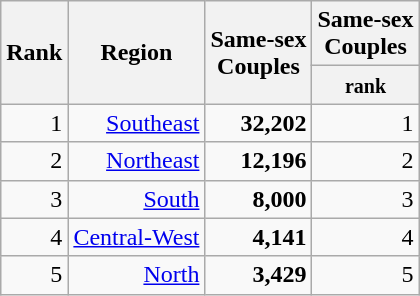<table class="wikitable" style="text-align:right; margin-right:60px">
<tr>
<th rowspan=2>Rank</th>
<th rowspan=2 align=center>Region</th>
<th rowspan=2>Same-sex<br> Couples<br></th>
<th colspan=2 rowspan=1>Same-sex<br>Couples</th>
</tr>
<tr>
<th rowspan=1><small>rank</small></th>
</tr>
<tr>
<td>1</td>
<td><a href='#'>Southeast</a></td>
<td><strong>32,202</strong></td>
<td>1</td>
</tr>
<tr>
<td>2</td>
<td><a href='#'>Northeast</a></td>
<td><strong>12,196</strong></td>
<td>2</td>
</tr>
<tr>
<td>3</td>
<td><a href='#'>South</a></td>
<td><strong>8,000</strong></td>
<td>3</td>
</tr>
<tr>
<td>4</td>
<td><a href='#'>Central-West</a></td>
<td><strong>4,141</strong></td>
<td>4</td>
</tr>
<tr>
<td>5</td>
<td><a href='#'>North</a></td>
<td><strong>3,429</strong></td>
<td>5</td>
</tr>
</table>
